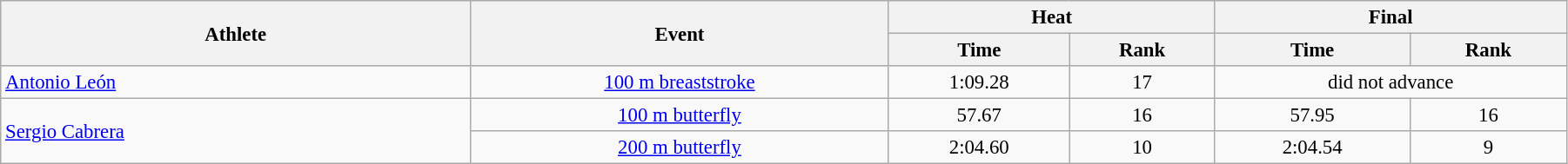<table class=wikitable style="font-size:95%" width="95%">
<tr>
<th rowspan="2">Athlete</th>
<th rowspan="2">Event</th>
<th colspan="2">Heat</th>
<th colspan="2">Final</th>
</tr>
<tr>
<th>Time</th>
<th>Rank</th>
<th>Time</th>
<th>Rank</th>
</tr>
<tr>
<td width=30%><a href='#'>Antonio León</a></td>
<td align=center><a href='#'>100 m breaststroke</a></td>
<td align=center>1:09.28</td>
<td align=center>17</td>
<td colspan=2 align=center>did not advance</td>
</tr>
<tr>
<td rowspan=2 width=30%><a href='#'>Sergio Cabrera</a></td>
<td align=center><a href='#'>100 m butterfly</a></td>
<td align=center>57.67</td>
<td align=center>16</td>
<td align=center>57.95</td>
<td align=center>16</td>
</tr>
<tr>
<td align=center><a href='#'>200 m butterfly</a></td>
<td align=center>2:04.60</td>
<td align=center>10</td>
<td align=center>2:04.54</td>
<td align=center>9</td>
</tr>
</table>
